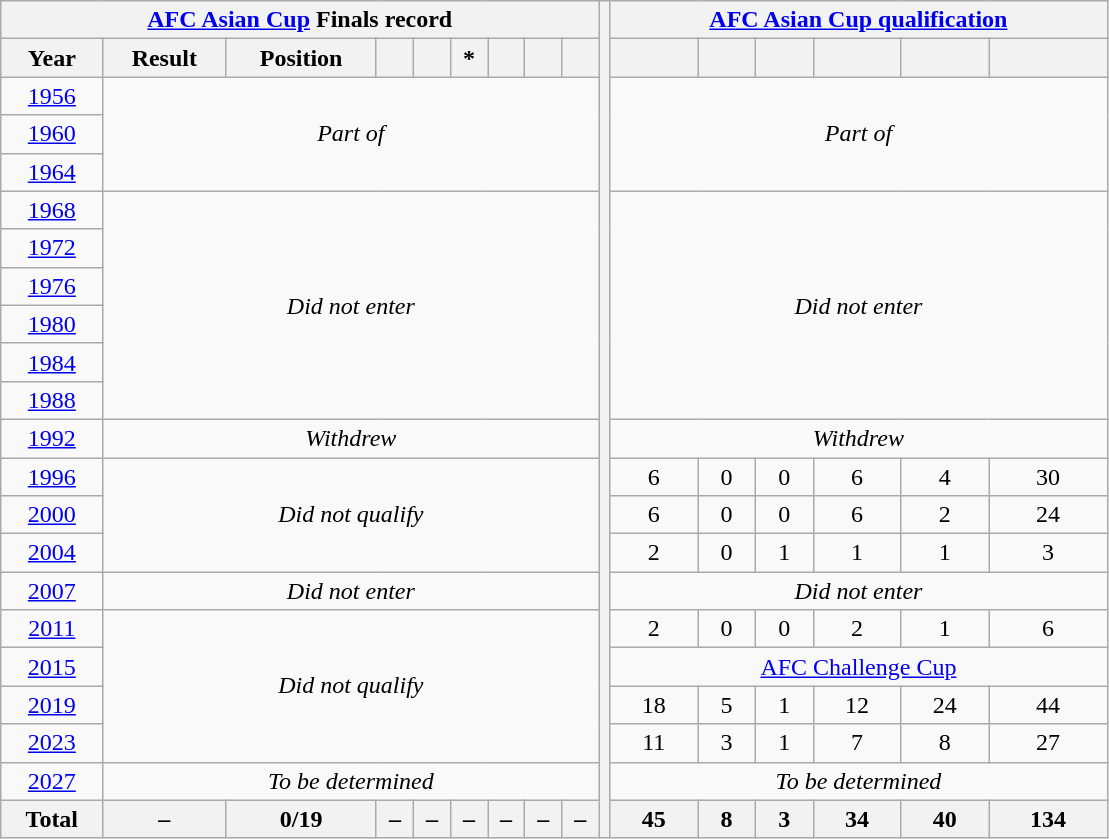<table class="wikitable" style="text-align: center;">
<tr>
<th colspan=9><a href='#'>AFC Asian Cup</a> Finals record</th>
<th style="width:1%;" rowspan="30"></th>
<th colspan=6><a href='#'>AFC Asian Cup qualification</a></th>
</tr>
<tr>
<th>Year</th>
<th>Result</th>
<th>Position</th>
<th></th>
<th></th>
<th>*</th>
<th></th>
<th></th>
<th></th>
<th></th>
<th></th>
<th></th>
<th></th>
<th></th>
<th></th>
</tr>
<tr>
<td align=center> <a href='#'>1956</a></td>
<td colspan=8 rowspan=3><em>Part of </em></td>
<td colspan=6 rowspan=3><em>Part of </em></td>
</tr>
<tr>
<td align=center> <a href='#'>1960</a></td>
</tr>
<tr>
<td> <a href='#'>1964</a></td>
</tr>
<tr>
<td> <a href='#'>1968</a></td>
<td colspan=8 rowspan=6><em>Did not enter</em></td>
<td colspan=6 rowspan=6><em>Did not enter</em></td>
</tr>
<tr>
<td> <a href='#'>1972</a></td>
</tr>
<tr>
<td> <a href='#'>1976</a></td>
</tr>
<tr>
<td> <a href='#'>1980</a></td>
</tr>
<tr>
<td> <a href='#'>1984</a></td>
</tr>
<tr>
<td> <a href='#'>1988</a></td>
</tr>
<tr>
<td> <a href='#'>1992</a></td>
<td colspan=8><em>Withdrew</em></td>
<td colspan=6><em>Withdrew</em></td>
</tr>
<tr>
<td> <a href='#'>1996</a></td>
<td colspan=8 rowspan=3><em>Did not qualify</em></td>
<td>6</td>
<td>0</td>
<td>0</td>
<td>6</td>
<td>4</td>
<td>30</td>
</tr>
<tr>
<td> <a href='#'>2000</a></td>
<td>6</td>
<td>0</td>
<td>0</td>
<td>6</td>
<td>2</td>
<td>24</td>
</tr>
<tr>
<td> <a href='#'>2004</a></td>
<td>2</td>
<td>0</td>
<td>1</td>
<td>1</td>
<td>1</td>
<td>3</td>
</tr>
<tr>
<td>    <a href='#'>2007</a></td>
<td colspan=8><em>Did not enter</em></td>
<td colspan=6><em>Did not enter</em></td>
</tr>
<tr>
<td> <a href='#'>2011</a></td>
<td colspan=8 rowspan=4><em>Did not qualify</em></td>
<td>2</td>
<td>0</td>
<td>0</td>
<td>2</td>
<td>1</td>
<td>6</td>
</tr>
<tr>
<td> <a href='#'>2015</a></td>
<td colspan=6><a href='#'>AFC Challenge Cup</a></td>
</tr>
<tr>
<td> <a href='#'>2019</a></td>
<td>18</td>
<td>5</td>
<td>1</td>
<td>12</td>
<td>24</td>
<td>44</td>
</tr>
<tr>
<td> <a href='#'>2023</a></td>
<td>11</td>
<td>3</td>
<td>1</td>
<td>7</td>
<td>8</td>
<td>27</td>
</tr>
<tr>
<td> <a href='#'>2027</a></td>
<td colspan=8><em>To be determined</em></td>
<td colspan=6><em>To be determined</em></td>
</tr>
<tr>
<th><strong>Total</strong></th>
<th><strong>–</strong></th>
<th><strong>0/19</strong></th>
<th><strong>–</strong></th>
<th><strong>–</strong></th>
<th><strong>–</strong></th>
<th><strong>–</strong></th>
<th><strong>–</strong></th>
<th><strong>–</strong></th>
<th>45</th>
<th>8</th>
<th>3</th>
<th>34</th>
<th>40</th>
<th>134</th>
</tr>
</table>
